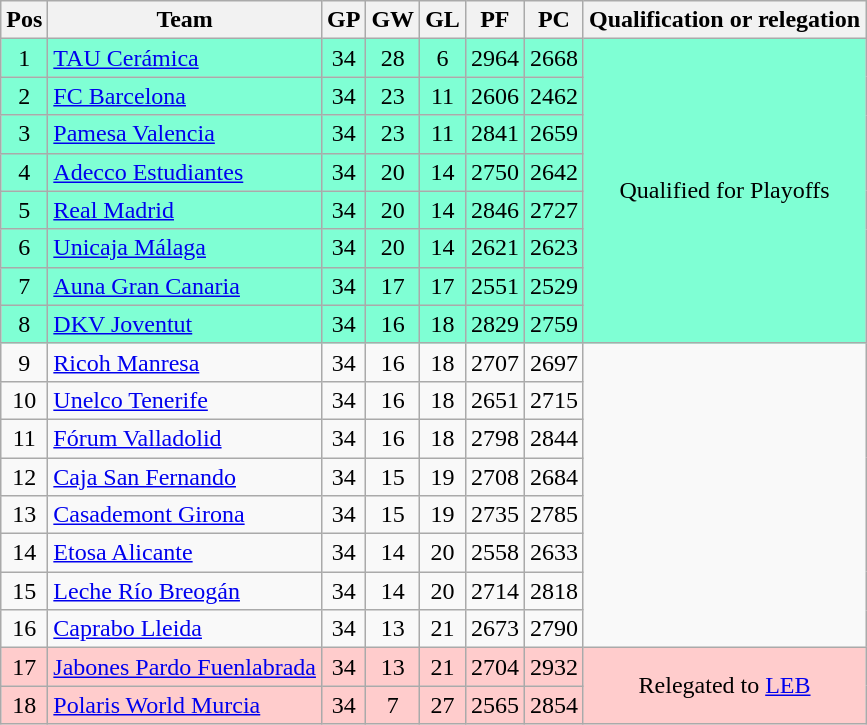<table class="wikitable" style="text-align: center;">
<tr>
<th align="center">Pos</th>
<th align="center">Team</th>
<th align="center">GP</th>
<th align="center">GW</th>
<th align="center">GL</th>
<th align="center">PF</th>
<th align="center">PC</th>
<th align="center">Qualification or relegation</th>
</tr>
<tr style="background:#7FFFD4;">
<td>1</td>
<td align="left"><a href='#'>TAU Cerámica</a></td>
<td>34</td>
<td>28</td>
<td>6</td>
<td>2964</td>
<td>2668</td>
<td rowspan=8>Qualified for Playoffs</td>
</tr>
<tr style="background:#7FFFD4;">
<td>2</td>
<td align="left"><a href='#'>FC Barcelona</a></td>
<td>34</td>
<td>23</td>
<td>11</td>
<td>2606</td>
<td>2462</td>
</tr>
<tr style="background:#7FFFD4;">
<td>3</td>
<td align="left"><a href='#'>Pamesa Valencia</a></td>
<td>34</td>
<td>23</td>
<td>11</td>
<td>2841</td>
<td>2659</td>
</tr>
<tr style="background:#7FFFD4;">
<td>4</td>
<td align="left"><a href='#'>Adecco Estudiantes</a></td>
<td>34</td>
<td>20</td>
<td>14</td>
<td>2750</td>
<td>2642</td>
</tr>
<tr style="background:#7FFFD4;">
<td>5</td>
<td align="left"><a href='#'>Real Madrid</a></td>
<td>34</td>
<td>20</td>
<td>14</td>
<td>2846</td>
<td>2727</td>
</tr>
<tr style="background:#7FFFD4;">
<td>6</td>
<td align="left"><a href='#'>Unicaja Málaga</a></td>
<td>34</td>
<td>20</td>
<td>14</td>
<td>2621</td>
<td>2623</td>
</tr>
<tr style="background:#7FFFD4;">
<td>7</td>
<td align="left"><a href='#'>Auna Gran Canaria</a></td>
<td>34</td>
<td>17</td>
<td>17</td>
<td>2551</td>
<td>2529</td>
</tr>
<tr style="background:#7FFFD4;">
<td>8</td>
<td align="left"><a href='#'>DKV Joventut</a></td>
<td>34</td>
<td>16</td>
<td>18</td>
<td>2829</td>
<td>2759</td>
</tr>
<tr>
<td>9</td>
<td align="left"><a href='#'>Ricoh Manresa</a></td>
<td>34</td>
<td>16</td>
<td>18</td>
<td>2707</td>
<td>2697</td>
</tr>
<tr>
<td>10</td>
<td align="left"><a href='#'>Unelco Tenerife</a></td>
<td>34</td>
<td>16</td>
<td>18</td>
<td>2651</td>
<td>2715</td>
</tr>
<tr>
<td>11</td>
<td align="left"><a href='#'>Fórum Valladolid</a></td>
<td>34</td>
<td>16</td>
<td>18</td>
<td>2798</td>
<td>2844</td>
</tr>
<tr>
<td>12</td>
<td align="left"><a href='#'>Caja San Fernando</a></td>
<td>34</td>
<td>15</td>
<td>19</td>
<td>2708</td>
<td>2684</td>
</tr>
<tr>
<td>13</td>
<td align="left"><a href='#'>Casademont Girona</a></td>
<td>34</td>
<td>15</td>
<td>19</td>
<td>2735</td>
<td>2785</td>
</tr>
<tr>
<td>14</td>
<td align="left"><a href='#'>Etosa Alicante</a></td>
<td>34</td>
<td>14</td>
<td>20</td>
<td>2558</td>
<td>2633</td>
</tr>
<tr>
<td>15</td>
<td align="left"><a href='#'>Leche Río Breogán</a></td>
<td>34</td>
<td>14</td>
<td>20</td>
<td>2714</td>
<td>2818</td>
</tr>
<tr>
<td>16</td>
<td align="left"><a href='#'>Caprabo Lleida</a></td>
<td>34</td>
<td>13</td>
<td>21</td>
<td>2673</td>
<td>2790</td>
</tr>
<tr style="background:#FFCCCC">
<td>17</td>
<td align="left"><a href='#'>Jabones Pardo Fuenlabrada</a></td>
<td>34</td>
<td>13</td>
<td>21</td>
<td>2704</td>
<td>2932</td>
<td rowspan=2>Relegated to <a href='#'>LEB</a></td>
</tr>
<tr style="background:#FFCCCC">
<td>18</td>
<td align="left"><a href='#'>Polaris World Murcia</a></td>
<td>34</td>
<td>7</td>
<td>27</td>
<td>2565</td>
<td>2854</td>
</tr>
</table>
